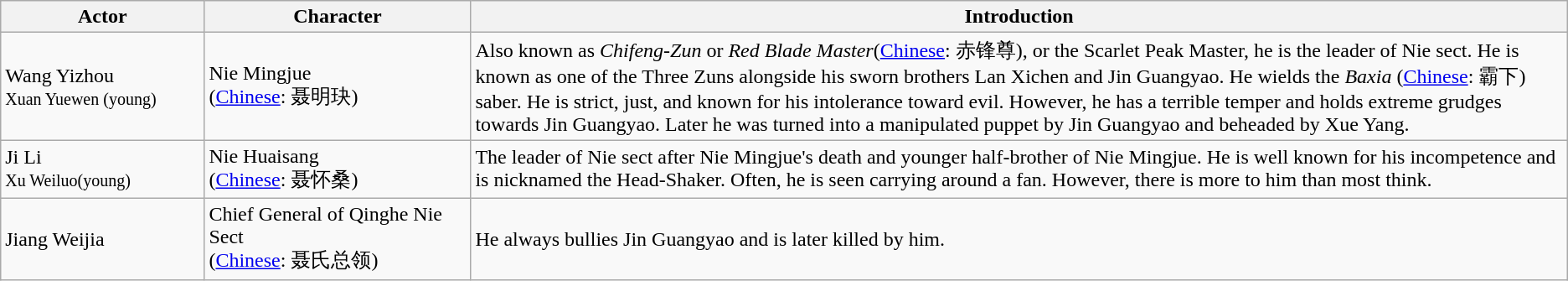<table class="wikitable">
<tr>
<th style="width:13%">Actor</th>
<th style="width:17%">Character</th>
<th>Introduction</th>
</tr>
<tr>
<td>Wang Yizhou<br> <small>Xuan Yuewen (young)</small></td>
<td>Nie Mingjue <br>(<a href='#'>Chinese</a>:  聂明玦)</td>
<td>Also known as <em>Chifeng-Zun</em> or <em> Red Blade Master</em>(<a href='#'>Chinese</a>: 赤锋尊), or the Scarlet Peak Master, he is the leader of Nie sect. He is known as one of the Three Zuns alongside his sworn brothers Lan Xichen and Jin Guangyao. He wields the <em>Baxia</em> (<a href='#'>Chinese</a>: 霸下) saber. He is strict, just, and known for his intolerance toward evil. However, he has a terrible temper and holds extreme grudges towards Jin Guangyao. Later he was turned into a manipulated puppet by Jin Guangyao and beheaded by Xue Yang.</td>
</tr>
<tr>
<td>Ji Li<br> <small>Xu Weiluo(young)</small></td>
<td>Nie Huaisang <br>(<a href='#'>Chinese</a>: 聂怀桑)</td>
<td>The leader of Nie sect after Nie Mingjue's death and younger half-brother of Nie Mingjue. He is well known for his incompetence and is nicknamed the Head-Shaker. Often, he is seen carrying around a fan. However, there is more to him than most think.</td>
</tr>
<tr>
<td>Jiang Weijia</td>
<td>Chief General of Qinghe Nie Sect <br> (<a href='#'>Chinese</a>: 聂氏总领)</td>
<td>He always bullies Jin Guangyao and is later killed by him.</td>
</tr>
</table>
